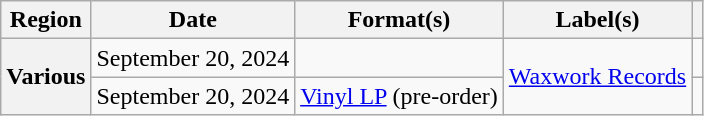<table class="wikitable plainrowheaders">
<tr>
<th scope="col">Region</th>
<th scope="col">Date</th>
<th scope="col">Format(s)</th>
<th scope="col">Label(s)</th>
<th scope="col"></th>
</tr>
<tr>
<th rowspan="2" scope="row">Various</th>
<td>September 20, 2024</td>
<td></td>
<td rowspan="2"><a href='#'>Waxwork Records</a></td>
<td style="text-align:center;"></td>
</tr>
<tr>
<td>September 20, 2024</td>
<td><a href='#'>Vinyl LP</a> (pre-order)</td>
<td style="text-align:center;"></td>
</tr>
</table>
